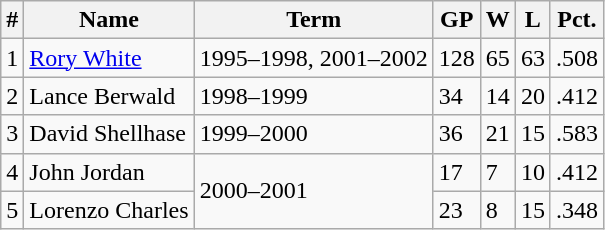<table class="wikitable">
<tr>
<th>#</th>
<th>Name</th>
<th>Term</th>
<th>GP</th>
<th>W</th>
<th>L</th>
<th>Pct.</th>
</tr>
<tr>
<td>1</td>
<td><a href='#'>Rory White</a></td>
<td>1995–1998, 2001–2002</td>
<td>128</td>
<td>65</td>
<td>63</td>
<td>.508</td>
</tr>
<tr>
<td>2</td>
<td>Lance Berwald</td>
<td>1998–1999</td>
<td>34</td>
<td>14</td>
<td>20</td>
<td>.412</td>
</tr>
<tr>
<td>3</td>
<td>David Shellhase</td>
<td>1999–2000</td>
<td>36</td>
<td>21</td>
<td>15</td>
<td>.583</td>
</tr>
<tr>
<td>4</td>
<td>John Jordan</td>
<td rowspan="2">2000–2001</td>
<td>17</td>
<td>7</td>
<td>10</td>
<td>.412</td>
</tr>
<tr>
<td>5</td>
<td>Lorenzo Charles</td>
<td>23</td>
<td>8</td>
<td>15</td>
<td>.348</td>
</tr>
</table>
